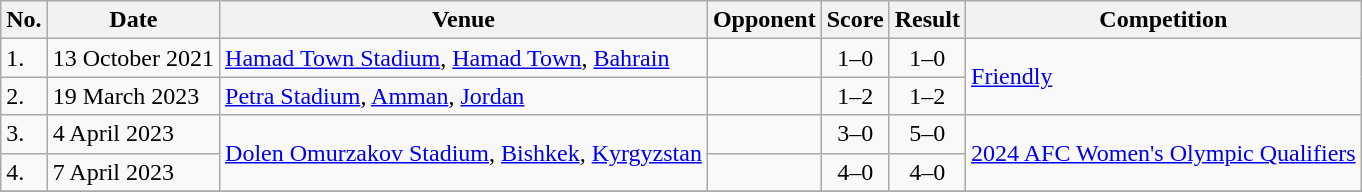<table class="wikitable">
<tr>
<th>No.</th>
<th>Date</th>
<th>Venue</th>
<th>Opponent</th>
<th>Score</th>
<th>Result</th>
<th>Competition</th>
</tr>
<tr>
<td>1.</td>
<td>13 October 2021</td>
<td><a href='#'>Hamad Town Stadium</a>, <a href='#'>Hamad Town</a>, <a href='#'>Bahrain</a></td>
<td></td>
<td align=center>1–0</td>
<td align=center>1–0</td>
<td rowspan=2><a href='#'>Friendly</a></td>
</tr>
<tr>
<td>2.</td>
<td>19 March 2023</td>
<td><a href='#'>Petra Stadium</a>, <a href='#'>Amman</a>, <a href='#'>Jordan</a></td>
<td></td>
<td align=center>1–2</td>
<td align=center>1–2</td>
</tr>
<tr>
<td>3.</td>
<td>4 April 2023</td>
<td rowspan=2><a href='#'>Dolen Omurzakov Stadium</a>, <a href='#'>Bishkek</a>, <a href='#'>Kyrgyzstan</a></td>
<td></td>
<td align=center>3–0</td>
<td align=center>5–0</td>
<td rowspan=2><a href='#'>2024 AFC Women's Olympic Qualifiers</a></td>
</tr>
<tr>
<td>4.</td>
<td>7 April 2023</td>
<td></td>
<td align=center>4–0</td>
<td align=center>4–0</td>
</tr>
<tr>
</tr>
</table>
